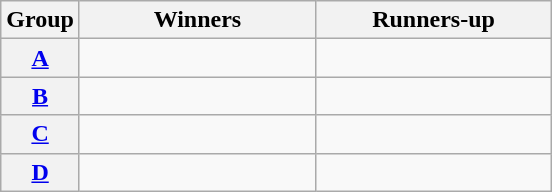<table class=wikitable>
<tr>
<th>Group</th>
<th width=150>Winners</th>
<th width=150>Runners-up</th>
</tr>
<tr>
<th><a href='#'>A</a></th>
<td></td>
<td></td>
</tr>
<tr>
<th><a href='#'>B</a></th>
<td></td>
<td></td>
</tr>
<tr>
<th><a href='#'>C</a></th>
<td></td>
<td></td>
</tr>
<tr>
<th><a href='#'>D</a></th>
<td></td>
<td></td>
</tr>
</table>
